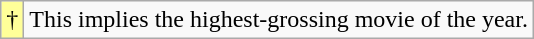<table class="wikitable">
<tr>
<td style="background-color:#FFFF99"align="center">†</td>
<td>This implies the highest-grossing movie of the year.</td>
</tr>
</table>
